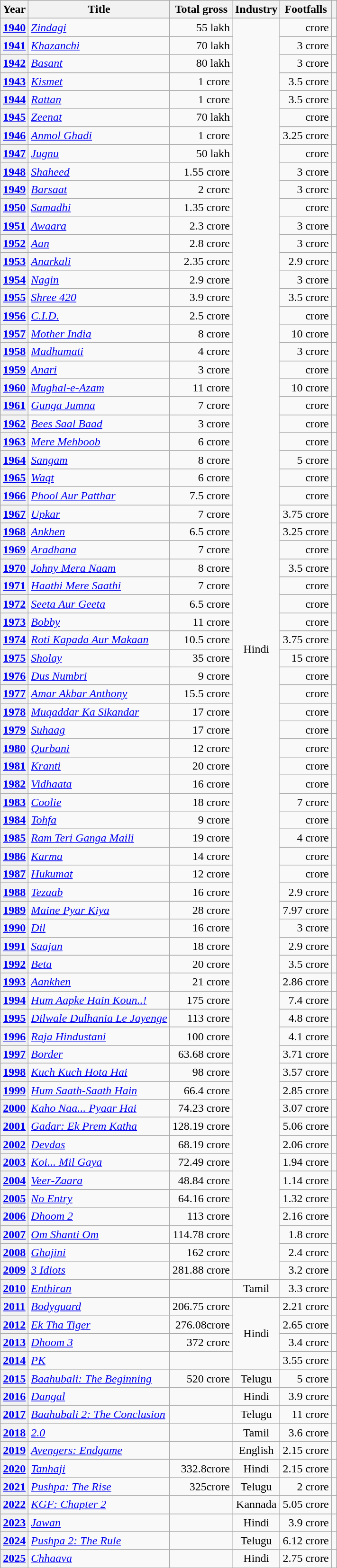<table class="wikitable plainrowheaders sortable">
<tr>
<th scope="col">Year</th>
<th scope="col">Title</th>
<th scope="col">Total gross</th>
<th scope="col">Industry</th>
<th scope="col">Footfalls</th>
<th scope="col" class="unsortable"></th>
</tr>
<tr>
<th scope="row"><a href='#'>1940</a></th>
<td><em><a href='#'>Zindagi</a></em></td>
<td align="right">55 lakh</td>
<td rowspan="70" style="text-align:center;">Hindi</td>
<td align="right"> crore</td>
<td align="center"></td>
</tr>
<tr>
<th scope="row"><a href='#'>1941</a></th>
<td><em><a href='#'>Khazanchi</a></em></td>
<td align="right">70 lakh</td>
<td align="right">3 crore</td>
<td align="center"></td>
</tr>
<tr>
<th scope="row"><a href='#'>1942</a></th>
<td><em><a href='#'>Basant</a></em></td>
<td align="right">80 lakh</td>
<td align="right">3 crore</td>
<td align="center"></td>
</tr>
<tr>
<th scope="row"><a href='#'>1943</a></th>
<td><em><a href='#'>Kismet</a></em></td>
<td align="right">1 crore</td>
<td align="right">3.5 crore</td>
<td align="center"></td>
</tr>
<tr>
<th scope="row"><a href='#'>1944</a></th>
<td><em><a href='#'>Rattan</a></em></td>
<td align="right">1 crore</td>
<td align="right">3.5 crore</td>
<td align="center"></td>
</tr>
<tr>
<th scope="row"><a href='#'>1945</a></th>
<td><em><a href='#'>Zeenat</a></em></td>
<td align="right">70 lakh</td>
<td align="right"> crore</td>
<td align="center"></td>
</tr>
<tr>
<th scope="row"><a href='#'>1946</a></th>
<td><em><a href='#'>Anmol Ghadi</a></em></td>
<td align="right">1 crore</td>
<td align="right">3.25 crore</td>
<td align="center"></td>
</tr>
<tr>
<th scope="row"><a href='#'>1947</a></th>
<td><em><a href='#'>Jugnu</a></em></td>
<td align="right">50 lakh</td>
<td align="right"> crore</td>
<td align="center"></td>
</tr>
<tr>
<th scope="row"><a href='#'>1948</a></th>
<td><em><a href='#'>Shaheed</a></em></td>
<td align="right">1.55 crore</td>
<td align="right">3 crore</td>
<td align="center"></td>
</tr>
<tr>
<th scope="row"><a href='#'>1949</a></th>
<td><em><a href='#'>Barsaat</a></em></td>
<td align="right">2 crore</td>
<td align="right">3 crore</td>
<td align="center"></td>
</tr>
<tr>
<th scope="row"><a href='#'>1950</a></th>
<td><em><a href='#'>Samadhi</a></em></td>
<td align="right">1.35 crore</td>
<td align="right"> crore</td>
<td align="center"></td>
</tr>
<tr>
<th scope="row"><a href='#'>1951</a></th>
<td><em><a href='#'>Awaara</a></em></td>
<td align="right">2.3 crore</td>
<td align="right">3 crore</td>
<td align="center"></td>
</tr>
<tr>
<th scope="row"><a href='#'>1952</a></th>
<td><em><a href='#'>Aan</a></em></td>
<td align="right">2.8 crore</td>
<td align="right">3 crore</td>
<td align="center"></td>
</tr>
<tr>
<th scope="row"><a href='#'>1953</a></th>
<td><em><a href='#'>Anarkali</a></em></td>
<td align="right">2.35 crore</td>
<td align="right">2.9 crore</td>
<td align="center"></td>
</tr>
<tr>
<th scope="row"><a href='#'>1954</a></th>
<td><em><a href='#'>Nagin</a></em></td>
<td align="right">2.9 crore</td>
<td align="right">3 crore</td>
<td align="center"></td>
</tr>
<tr>
<th scope="row"><a href='#'>1955</a></th>
<td><em><a href='#'>Shree 420</a></em></td>
<td align="right">3.9 crore</td>
<td align="right">3.5 crore</td>
<td align="center"></td>
</tr>
<tr>
<th scope="row"><a href='#'>1956</a></th>
<td><a href='#'><em>C.I.D.</em></a></td>
<td align="right">2.5 crore</td>
<td align="right"> crore</td>
<td align="center"></td>
</tr>
<tr>
<th scope="row"><a href='#'>1957</a></th>
<td><em><a href='#'>Mother India</a></em></td>
<td align="right">8 crore</td>
<td align="right">10 crore</td>
<td align="center"></td>
</tr>
<tr>
<th scope="row"><a href='#'>1958</a></th>
<td><em><a href='#'>Madhumati</a></em></td>
<td align="right">4 crore</td>
<td align="right">3 crore</td>
<td align="center"></td>
</tr>
<tr>
<th scope="row"><a href='#'>1959</a></th>
<td><em><a href='#'>Anari</a></em></td>
<td align="right">3 crore</td>
<td align="right"> crore</td>
<td align="center"></td>
</tr>
<tr>
<th scope="row"><a href='#'>1960</a></th>
<td><em><a href='#'>Mughal-e-Azam</a></em></td>
<td align="right">11 crore</td>
<td align="right">10 crore</td>
<td align="center"></td>
</tr>
<tr>
<th scope="row"><a href='#'>1961</a></th>
<td><em><a href='#'>Gunga Jumna</a></em></td>
<td align="right">7 crore</td>
<td align="right"> crore</td>
<td align="center"></td>
</tr>
<tr>
<th scope="row"><a href='#'>1962</a></th>
<td><em><a href='#'>Bees Saal Baad</a></em></td>
<td align="right">3 crore</td>
<td align="right"> crore</td>
<td align="center"></td>
</tr>
<tr>
<th scope="row"><a href='#'>1963</a></th>
<td><em><a href='#'>Mere Mehboob</a></em></td>
<td align="right">6 crore</td>
<td align="right"> crore</td>
<td align="center"></td>
</tr>
<tr>
<th scope="row"><a href='#'>1964</a></th>
<td><a href='#'><em>Sangam</em></a></td>
<td align="right">8 crore</td>
<td align="right">5 crore</td>
<td align="center"></td>
</tr>
<tr>
<th scope="row"><a href='#'>1965</a></th>
<td><em><a href='#'>Waqt</a></em></td>
<td align="right">6 crore</td>
<td align="right"> crore</td>
<td align="center"></td>
</tr>
<tr>
<th scope="row"><a href='#'>1966</a></th>
<td><em><a href='#'>Phool Aur Patthar</a></em></td>
<td align="right">7.5 crore</td>
<td align="right"> crore</td>
<td align="center"></td>
</tr>
<tr>
<th scope="row"><a href='#'>1967</a></th>
<td><em><a href='#'>Upkar</a></em></td>
<td align="right">7 crore</td>
<td align="right">3.75 crore</td>
<td align="center"></td>
</tr>
<tr>
<th scope="row"><a href='#'>1968</a></th>
<td><em><a href='#'>Ankhen</a></em></td>
<td align="right">6.5 crore</td>
<td align="right">3.25 crore</td>
<td align="center"></td>
</tr>
<tr>
<th scope="row"><a href='#'>1969</a></th>
<td><em><a href='#'>Aradhana</a></em></td>
<td align="right">7 crore</td>
<td align="right"> crore</td>
<td align="center"></td>
</tr>
<tr>
<th scope="row"><a href='#'>1970</a></th>
<td><em><a href='#'>Johny Mera Naam</a></em></td>
<td align="right">8 crore</td>
<td align="right">3.5 crore</td>
<td align="center"></td>
</tr>
<tr>
<th scope="row"><a href='#'>1971</a></th>
<td><em><a href='#'>Haathi Mere Saathi</a></em></td>
<td align="right">7 crore</td>
<td align="right"> crore</td>
<td align="center"></td>
</tr>
<tr>
<th scope="row"><a href='#'>1972</a></th>
<td><em><a href='#'>Seeta Aur Geeta</a></em></td>
<td align="right">6.5 crore</td>
<td align="right"> crore</td>
<td align="center"></td>
</tr>
<tr>
<th scope="row"><a href='#'>1973</a></th>
<td><em><a href='#'>Bobby</a></em></td>
<td align="right">11 crore</td>
<td align="right"> crore</td>
<td align="center"></td>
</tr>
<tr>
<th scope="row"><a href='#'>1974</a></th>
<td><em><a href='#'>Roti Kapada Aur Makaan</a></em></td>
<td align="right">10.5 crore</td>
<td align="right">3.75 crore</td>
<td align="center"></td>
</tr>
<tr>
<th scope="row"><a href='#'>1975</a></th>
<td><em><a href='#'>Sholay</a></em></td>
<td align="right">35 crore</td>
<td align="right">15 crore</td>
<td align="center"></td>
</tr>
<tr>
<th scope="row"><a href='#'>1976</a></th>
<td><em><a href='#'>Dus Numbri</a></em></td>
<td align="right">9 crore</td>
<td align="right"> crore</td>
<td align="center"></td>
</tr>
<tr>
<th scope="row"><a href='#'>1977</a></th>
<td><em><a href='#'>Amar Akbar Anthony</a></em></td>
<td align="right">15.5 crore</td>
<td align="right"> crore</td>
<td align="center"></td>
</tr>
<tr>
<th scope="row"><a href='#'>1978</a></th>
<td><em><a href='#'>Muqaddar Ka Sikandar</a></em></td>
<td align="right">17 crore</td>
<td align="right"> crore</td>
<td align="center"></td>
</tr>
<tr>
<th scope="row"><a href='#'>1979</a></th>
<td><em><a href='#'>Suhaag</a></em></td>
<td align="right">17 crore</td>
<td align="right"> crore</td>
<td align="center"></td>
</tr>
<tr>
<th scope="row"><a href='#'>1980</a></th>
<td><em><a href='#'>Qurbani</a></em></td>
<td align="right">12 crore</td>
<td align="right"> crore</td>
<td align="center"></td>
</tr>
<tr>
<th scope="row"><a href='#'>1981</a></th>
<td><em><a href='#'>Kranti</a></em></td>
<td align="right">20 crore</td>
<td align="right"> crore</td>
<td align="center"></td>
</tr>
<tr>
<th scope="row"><a href='#'>1982</a></th>
<td><em><a href='#'>Vidhaata</a></em></td>
<td align="right">16 crore</td>
<td align="right"> crore</td>
<td align="center"></td>
</tr>
<tr>
<th scope="row"><a href='#'>1983</a></th>
<td><em><a href='#'>Coolie</a></em></td>
<td align="right">18 crore</td>
<td align="right">7 crore</td>
<td align="center"></td>
</tr>
<tr>
<th scope="row"><a href='#'>1984</a></th>
<td><em><a href='#'>Tohfa</a></em></td>
<td align="right">9 crore</td>
<td align="right"> crore</td>
<td align="center"></td>
</tr>
<tr>
<th scope="row"><a href='#'>1985</a></th>
<td><em><a href='#'>Ram Teri Ganga Maili</a></em></td>
<td align="right">19 crore</td>
<td align="right">4 crore</td>
<td align="center"></td>
</tr>
<tr>
<th scope="row"><a href='#'>1986</a></th>
<td><em><a href='#'>Karma</a></em></td>
<td align="right">14 crore</td>
<td align="right"> crore</td>
<td align="center"></td>
</tr>
<tr>
<th scope="row"><a href='#'>1987</a></th>
<td><em><a href='#'>Hukumat</a></em></td>
<td align="right">12 crore</td>
<td align="right"> crore</td>
<td align="center"></td>
</tr>
<tr>
<th scope="row"><a href='#'>1988</a></th>
<td><em><a href='#'>Tezaab</a></em></td>
<td align="right">16 crore</td>
<td align="right">2.9 crore</td>
<td align="center"></td>
</tr>
<tr>
<th scope="row"><a href='#'>1989</a></th>
<td><em><a href='#'>Maine Pyar Kiya</a></em></td>
<td align="right">28 crore</td>
<td align="right">7.97 crore</td>
<td align="center"></td>
</tr>
<tr>
<th scope="row"><a href='#'>1990</a></th>
<td><em><a href='#'>Dil</a></em></td>
<td align="right">16 crore</td>
<td align="right">3 crore</td>
<td align="center"></td>
</tr>
<tr>
<th scope="row"><a href='#'>1991</a></th>
<td><em><a href='#'>Saajan</a></em></td>
<td align="right">18 crore</td>
<td align="right">2.9 crore</td>
<td align="center"></td>
</tr>
<tr>
<th scope="row"><a href='#'>1992</a></th>
<td><em><a href='#'>Beta</a></em></td>
<td align="right">20 crore</td>
<td align="right">3.5 crore</td>
<td align="center"></td>
</tr>
<tr>
<th scope="row"><a href='#'>1993</a></th>
<td><em><a href='#'>Aankhen</a></em></td>
<td align="right">21 crore</td>
<td align="right">2.86 crore</td>
<td align="center"></td>
</tr>
<tr>
<th scope="row"><a href='#'>1994</a></th>
<td><em><a href='#'>Hum Aapke Hain Koun..!</a></em></td>
<td align="right">175 crore</td>
<td align="right">7.4 crore</td>
<td align="center"></td>
</tr>
<tr>
<th scope="row"><a href='#'>1995</a></th>
<td><em><a href='#'>Dilwale Dulhania Le Jayenge</a></em></td>
<td align="right">113 crore</td>
<td align="right">4.8 crore</td>
<td align="center"></td>
</tr>
<tr>
<th scope="row"><a href='#'>1996</a></th>
<td><em><a href='#'>Raja Hindustani</a></em></td>
<td align="right">100 crore</td>
<td align="right">4.1 crore</td>
<td align="center"></td>
</tr>
<tr>
<th scope="row"><a href='#'>1997</a></th>
<td><em><a href='#'>Border</a></em></td>
<td align="right">63.68 crore</td>
<td align="right">3.71 crore</td>
<td align="center"></td>
</tr>
<tr>
<th scope="row"><a href='#'>1998</a></th>
<td><em><a href='#'>Kuch Kuch Hota Hai</a></em></td>
<td align="right">98 crore</td>
<td align="right">3.57 crore</td>
<td align="center"></td>
</tr>
<tr>
<th scope="row"><a href='#'>1999</a></th>
<td><em><a href='#'>Hum Saath-Saath Hain</a></em></td>
<td align="right">66.4 crore</td>
<td align="right">2.85 crore</td>
<td align="center"></td>
</tr>
<tr>
<th scope="row"><a href='#'>2000</a></th>
<td><em><a href='#'>Kaho Naa... Pyaar Hai</a></em></td>
<td align="right">74.23 crore</td>
<td align="right">3.07 crore</td>
<td align="center"></td>
</tr>
<tr>
<th scope="row"><a href='#'>2001</a></th>
<td><em><a href='#'>Gadar: Ek Prem Katha</a></em></td>
<td align="right">128.19 crore</td>
<td align="right">5.06 crore</td>
<td align="center"></td>
</tr>
<tr>
<th scope="row"><a href='#'>2002</a></th>
<td><em><a href='#'>Devdas</a></em></td>
<td align="right">68.19 crore</td>
<td align="right">2.06 crore</td>
<td align="center"></td>
</tr>
<tr>
<th scope="row"><a href='#'>2003</a></th>
<td><em><a href='#'>Koi... Mil Gaya</a></em></td>
<td align="right">72.49 crore</td>
<td align="right">1.94 crore</td>
<td align="center"></td>
</tr>
<tr>
<th scope="row"><a href='#'>2004</a></th>
<td><em><a href='#'>Veer-Zaara</a></em></td>
<td align="right">48.84 crore</td>
<td align="right">1.14 crore</td>
<td align="center"></td>
</tr>
<tr>
<th scope="row"><a href='#'>2005</a></th>
<td><em><a href='#'>No Entry</a></em></td>
<td align="right">64.16 crore</td>
<td align="right">1.32 crore</td>
<td align="center"></td>
</tr>
<tr>
<th scope="row"><a href='#'>2006</a></th>
<td><em><a href='#'>Dhoom 2</a></em></td>
<td align="right">113 crore</td>
<td align="right">2.16 crore</td>
<td rowspan="2" align="center"></td>
</tr>
<tr>
<th scope="row"><a href='#'>2007</a></th>
<td><em><a href='#'>Om Shanti Om</a></em></td>
<td align="right">114.78 crore</td>
<td align="right">1.8 crore</td>
</tr>
<tr>
<th scope="row"><a href='#'>2008</a></th>
<td><em><a href='#'>Ghajini</a></em></td>
<td align="right">162 crore</td>
<td align="right">2.4 crore</td>
<td align="center"></td>
</tr>
<tr>
<th scope="row"><a href='#'>2009</a></th>
<td><em><a href='#'>3 Idiots</a></em></td>
<td align="right">281.88 crore</td>
<td align="right">3.2 crore</td>
<td align="center"></td>
</tr>
<tr>
<th scope="row"><a href='#'>2010</a></th>
<td><em><a href='#'>Enthiran</a></em></td>
<td align="right"></td>
<td style="text-align:center;">Tamil</td>
<td align="right">3.3 crore</td>
<td align="center"></td>
</tr>
<tr>
<th scope="row"><a href='#'>2011</a></th>
<td><em><a href='#'>Bodyguard</a></em></td>
<td align="right">206.75 crore</td>
<td rowspan="4" style="text-align:center;">Hindi</td>
<td align="right">2.21 crore</td>
<td align="center"></td>
</tr>
<tr>
<th scope="row"><a href='#'>2012</a></th>
<td><em><a href='#'>Ek Tha Tiger</a></em></td>
<td align="right">276.08crore</td>
<td align="right">2.65 crore</td>
<td align="center"></td>
</tr>
<tr>
<th scope="row"><a href='#'>2013</a></th>
<td><em><a href='#'>Dhoom 3</a></em></td>
<td align="right">372 crore</td>
<td align="right">3.4 crore</td>
<td align="center"></td>
</tr>
<tr>
<th scope="row"><a href='#'>2014</a></th>
<td><em><a href='#'>PK</a></em></td>
<td align="right"></td>
<td align="right">3.55 crore</td>
<td align="center"></td>
</tr>
<tr>
<th scope="row"><a href='#'>2015</a></th>
<td><em><a href='#'>Baahubali: The Beginning</a></em></td>
<td align="right">520 crore</td>
<td style="text-align:center;">Telugu</td>
<td align="right">5 crore</td>
<td align="center"></td>
</tr>
<tr>
<th scope="row"><a href='#'>2016</a></th>
<td><em><a href='#'>Dangal</a></em></td>
<td align="right"></td>
<td style="text-align:center;">Hindi</td>
<td align="right">3.9 crore</td>
<td align="center"></td>
</tr>
<tr>
<th scope="row"><a href='#'>2017</a></th>
<td><em><a href='#'>Baahubali 2: The Conclusion</a></em></td>
<td align="right"></td>
<td style="text-align:center;">Telugu</td>
<td align="right">11 crore</td>
<td align="center"></td>
</tr>
<tr>
<th scope="row"><a href='#'>2018</a></th>
<td><em><a href='#'>2.0</a></em></td>
<td align="right"></td>
<td style="text-align:center;">Tamil</td>
<td align="right">3.6 crore</td>
<td align="center"></td>
</tr>
<tr>
<th scope="row"><a href='#'>2019</a></th>
<td><em><a href='#'>Avengers: Endgame</a></em></td>
<td align="right"></td>
<td style="text-align:center;">English</td>
<td align="right">2.15 crore</td>
<td align="center"></td>
</tr>
<tr>
<th scope="row"><a href='#'>2020</a></th>
<td><em><a href='#'>Tanhaji</a></em></td>
<td align="right">332.8crore</td>
<td style="text-align:center;">Hindi</td>
<td align="right">2.15 crore</td>
<td align="center"></td>
</tr>
<tr>
<th scope="row"><a href='#'>2021</a></th>
<td><em><a href='#'>Pushpa: The Rise</a></em></td>
<td align="right">325crore</td>
<td style="text-align:center;">Telugu</td>
<td align="right">2 crore</td>
<td align="center"></td>
</tr>
<tr>
<th scope="row"><a href='#'>2022</a></th>
<td><em><a href='#'>KGF: Chapter 2</a></em></td>
<td align="right"></td>
<td style="text-align:center;">Kannada</td>
<td align="right">5.05 crore</td>
<td align="center"></td>
</tr>
<tr>
<th scope="row"><a href='#'>2023</a></th>
<td><em><a href='#'>Jawan</a></em></td>
<td align="right"></td>
<td style="text-align:center;">Hindi</td>
<td align="right">3.9 crore</td>
<td align="center"></td>
</tr>
<tr>
<th scope="row"><a href='#'>2024</a></th>
<td><em><a href='#'>Pushpa 2: The Rule</a></em></td>
<td align="right"></td>
<td style="text-align:center;">Telugu</td>
<td align="right">6.12 crore</td>
<td align="center"></td>
</tr>
<tr>
<th scope="row"><a href='#'>2025</a></th>
<td><em><a href='#'>Chhaava</a></em></td>
<td align="right"></td>
<td style="text-align:center;">Hindi</td>
<td align="right">2.75 crore</td>
<td align="center"></td>
</tr>
<tr>
</tr>
</table>
